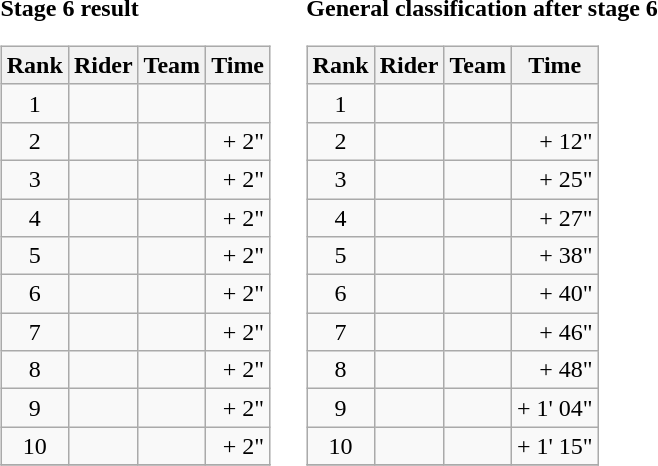<table>
<tr>
<td><strong>Stage 6 result</strong><br><table class="wikitable">
<tr>
<th scope="col">Rank</th>
<th scope="col">Rider</th>
<th scope="col">Team</th>
<th scope="col">Time</th>
</tr>
<tr>
<td style="text-align:center;">1</td>
<td></td>
<td></td>
<td style="text-align:right;"></td>
</tr>
<tr>
<td style="text-align:center;">2</td>
<td> </td>
<td></td>
<td style="text-align:right;">+ 2"</td>
</tr>
<tr>
<td style="text-align:center;">3</td>
<td></td>
<td></td>
<td style="text-align:right;">+ 2"</td>
</tr>
<tr>
<td style="text-align:center;">4</td>
<td></td>
<td></td>
<td style="text-align:right;">+ 2"</td>
</tr>
<tr>
<td style="text-align:center;">5</td>
<td> </td>
<td></td>
<td style="text-align:right;">+ 2"</td>
</tr>
<tr>
<td style="text-align:center;">6</td>
<td></td>
<td></td>
<td style="text-align:right;">+ 2"</td>
</tr>
<tr>
<td style="text-align:center;">7</td>
<td></td>
<td></td>
<td style="text-align:right;">+ 2"</td>
</tr>
<tr>
<td style="text-align:center;">8</td>
<td></td>
<td></td>
<td style="text-align:right;">+ 2"</td>
</tr>
<tr>
<td style="text-align:center;">9</td>
<td></td>
<td></td>
<td style="text-align:right;">+ 2"</td>
</tr>
<tr>
<td style="text-align:center;">10</td>
<td></td>
<td></td>
<td style="text-align:right;">+ 2"</td>
</tr>
<tr>
</tr>
</table>
</td>
<td></td>
<td><strong>General classification after stage 6</strong><br><table class="wikitable">
<tr>
<th scope="col">Rank</th>
<th scope="col">Rider</th>
<th scope="col">Team</th>
<th scope="col">Time</th>
</tr>
<tr>
<td style="text-align:center;">1</td>
<td> </td>
<td></td>
<td style="text-align:right;"></td>
</tr>
<tr>
<td style="text-align:center;">2</td>
<td></td>
<td></td>
<td style="text-align:right;">+ 12"</td>
</tr>
<tr>
<td style="text-align:center;">3</td>
<td> </td>
<td></td>
<td style="text-align:right;">+ 25"</td>
</tr>
<tr>
<td style="text-align:center;">4</td>
<td> </td>
<td></td>
<td style="text-align:right;">+ 27"</td>
</tr>
<tr>
<td style="text-align:center;">5</td>
<td></td>
<td></td>
<td style="text-align:right;">+ 38"</td>
</tr>
<tr>
<td style="text-align:center;">6</td>
<td> </td>
<td></td>
<td style="text-align:right;">+ 40"</td>
</tr>
<tr>
<td style="text-align:center;">7</td>
<td></td>
<td></td>
<td style="text-align:right;">+ 46"</td>
</tr>
<tr>
<td style="text-align:center;">8</td>
<td></td>
<td></td>
<td style="text-align:right;">+ 48"</td>
</tr>
<tr>
<td style="text-align:center;">9</td>
<td></td>
<td></td>
<td style="text-align:right;">+ 1' 04"</td>
</tr>
<tr>
<td style="text-align:center;">10</td>
<td></td>
<td></td>
<td style="text-align:right;">+ 1' 15"</td>
</tr>
<tr>
</tr>
</table>
</td>
</tr>
</table>
